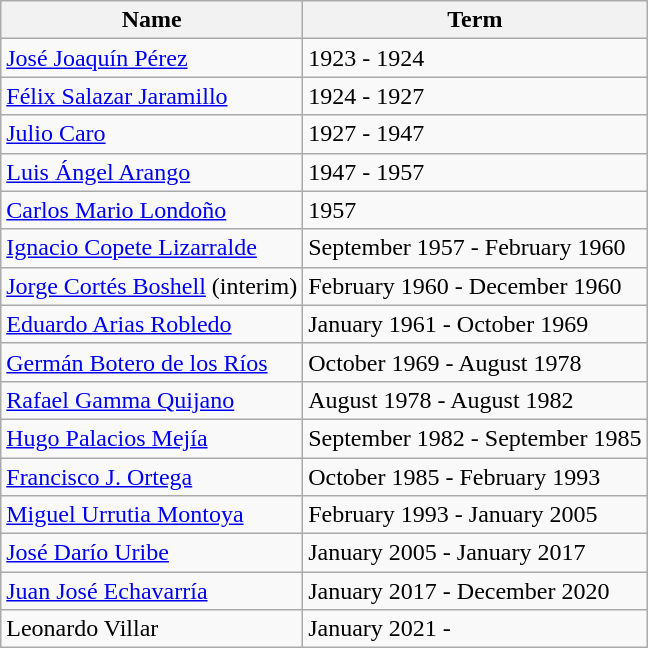<table class="wikitable">
<tr>
<th>Name</th>
<th>Term</th>
</tr>
<tr>
<td><a href='#'>José Joaquín Pérez</a></td>
<td>1923 - 1924</td>
</tr>
<tr>
<td><a href='#'>Félix Salazar Jaramillo</a></td>
<td>1924 - 1927</td>
</tr>
<tr>
<td><a href='#'>Julio Caro</a></td>
<td>1927 - 1947</td>
</tr>
<tr>
<td><a href='#'>Luis Ángel Arango</a></td>
<td>1947 - 1957</td>
</tr>
<tr>
<td><a href='#'>Carlos Mario Londoño</a></td>
<td>1957</td>
</tr>
<tr>
<td><a href='#'>Ignacio Copete Lizarralde</a></td>
<td>September 1957 - February 1960</td>
</tr>
<tr>
<td><a href='#'>Jorge Cortés Boshell</a> (interim)</td>
<td>February 1960 - December 1960</td>
</tr>
<tr>
<td><a href='#'>Eduardo Arias Robledo</a></td>
<td>January 1961 - October 1969</td>
</tr>
<tr>
<td><a href='#'>Germán Botero de los Ríos</a></td>
<td>October 1969 - August 1978</td>
</tr>
<tr>
<td><a href='#'>Rafael Gamma Quijano</a></td>
<td>August 1978 - August 1982</td>
</tr>
<tr>
<td><a href='#'>Hugo Palacios Mejía</a></td>
<td>September 1982 - September 1985</td>
</tr>
<tr>
<td><a href='#'>Francisco J. Ortega</a></td>
<td>October 1985 - February 1993</td>
</tr>
<tr>
<td><a href='#'>Miguel Urrutia Montoya</a></td>
<td>February 1993 - January 2005</td>
</tr>
<tr>
<td><a href='#'>José Darío Uribe</a></td>
<td>January 2005 - January 2017</td>
</tr>
<tr>
<td><a href='#'>Juan José Echavarría</a></td>
<td>January 2017 - December 2020</td>
</tr>
<tr>
<td>Leonardo Villar</td>
<td>January 2021 -</td>
</tr>
</table>
